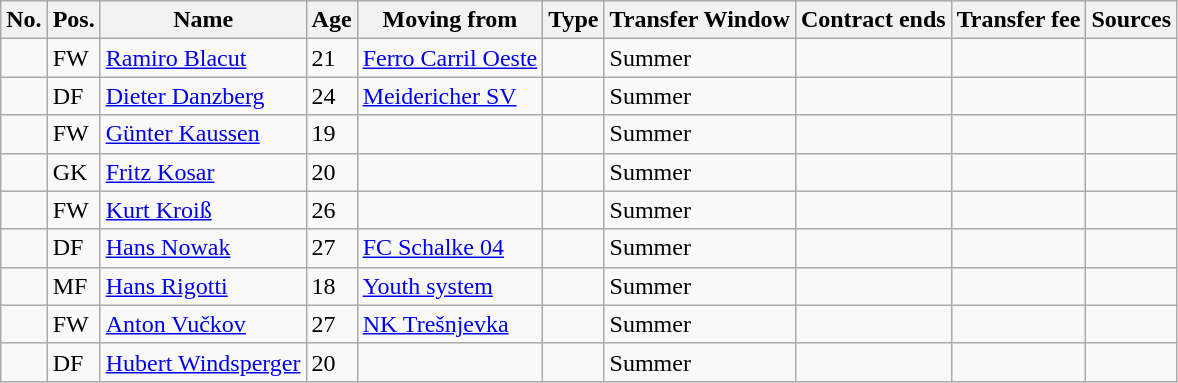<table class="wikitable">
<tr>
<th>No.</th>
<th>Pos.</th>
<th>Name</th>
<th>Age</th>
<th>Moving from</th>
<th>Type</th>
<th>Transfer Window</th>
<th>Contract ends</th>
<th>Transfer fee</th>
<th>Sources</th>
</tr>
<tr>
<td></td>
<td>FW</td>
<td><a href='#'>Ramiro Blacut</a></td>
<td>21</td>
<td><a href='#'>Ferro Carril Oeste</a></td>
<td></td>
<td>Summer</td>
<td></td>
<td></td>
<td></td>
</tr>
<tr>
<td></td>
<td>DF</td>
<td><a href='#'>Dieter Danzberg</a></td>
<td>24</td>
<td><a href='#'>Meidericher SV</a></td>
<td></td>
<td>Summer</td>
<td></td>
<td></td>
<td></td>
</tr>
<tr>
<td></td>
<td>FW</td>
<td><a href='#'>Günter Kaussen</a></td>
<td>19</td>
<td></td>
<td></td>
<td>Summer</td>
<td></td>
<td></td>
<td></td>
</tr>
<tr>
<td></td>
<td>GK</td>
<td><a href='#'>Fritz Kosar</a></td>
<td>20</td>
<td></td>
<td></td>
<td>Summer</td>
<td></td>
<td></td>
<td></td>
</tr>
<tr>
<td></td>
<td>FW</td>
<td><a href='#'>Kurt Kroiß</a></td>
<td>26</td>
<td></td>
<td></td>
<td>Summer</td>
<td></td>
<td></td>
<td></td>
</tr>
<tr>
<td></td>
<td>DF</td>
<td><a href='#'>Hans Nowak</a></td>
<td>27</td>
<td><a href='#'>FC Schalke 04</a></td>
<td></td>
<td>Summer</td>
<td></td>
<td></td>
<td></td>
</tr>
<tr>
<td></td>
<td>MF</td>
<td><a href='#'>Hans Rigotti</a></td>
<td>18</td>
<td><a href='#'>Youth system</a></td>
<td></td>
<td>Summer</td>
<td></td>
<td></td>
<td></td>
</tr>
<tr>
<td></td>
<td>FW</td>
<td><a href='#'>Anton Vučkov</a></td>
<td>27</td>
<td><a href='#'>NK Trešnjevka</a></td>
<td></td>
<td>Summer</td>
<td></td>
<td></td>
<td></td>
</tr>
<tr>
<td></td>
<td>DF</td>
<td><a href='#'>Hubert Windsperger</a></td>
<td>20</td>
<td></td>
<td></td>
<td>Summer</td>
<td></td>
<td></td>
<td></td>
</tr>
</table>
